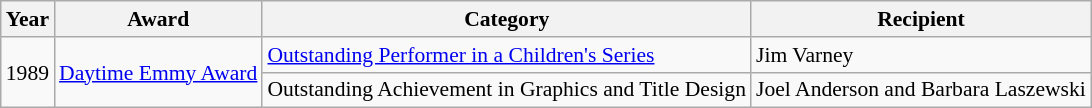<table class="wikitable" style="font-size: 90%;">
<tr>
<th>Year</th>
<th>Award</th>
<th>Category</th>
<th>Recipient</th>
</tr>
<tr>
<td rowspan=2>1989</td>
<td rowspan=2><a href='#'>Daytime Emmy Award</a></td>
<td><a href='#'>Outstanding Performer in a Children's Series</a></td>
<td>Jim Varney</td>
</tr>
<tr>
<td>Outstanding Achievement in Graphics and Title Design</td>
<td>Joel Anderson and Barbara Laszewski</td>
</tr>
</table>
